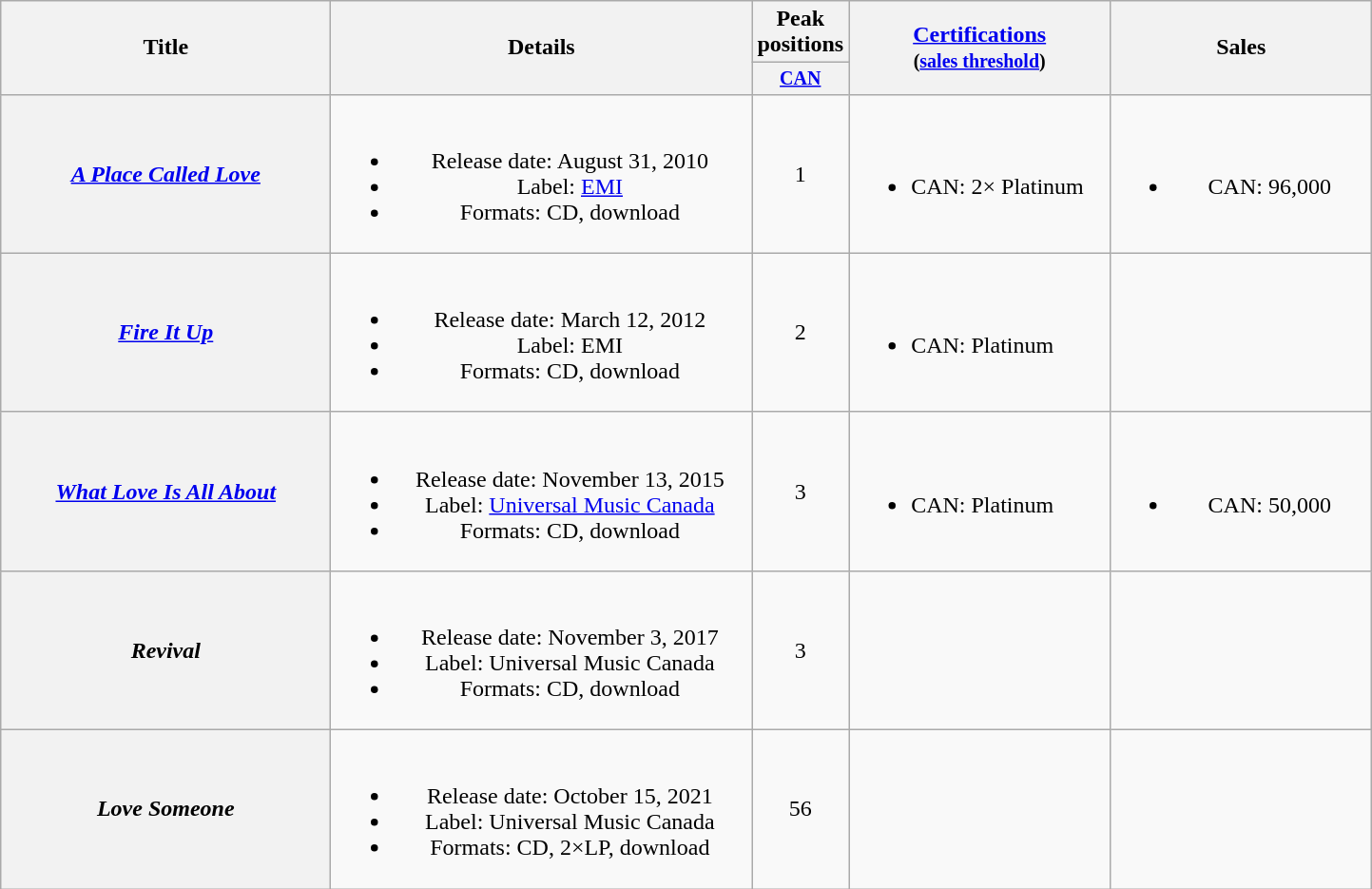<table class="wikitable plainrowheaders" style="text-align:center;">
<tr>
<th rowspan="2" style="width:14em;">Title</th>
<th rowspan="2" style="width:18em;">Details</th>
<th colspan="1">Peak positions</th>
<th rowspan="2" style="width:11em;"><a href='#'>Certifications</a><br><small>(<a href='#'>sales threshold</a>)</small></th>
<th rowspan="2" style="width:11em;">Sales</th>
</tr>
<tr style="font-size:smaller;">
<th width="50"><a href='#'>CAN</a><br></th>
</tr>
<tr>
<th scope="row"><em><a href='#'>A Place Called Love</a></em></th>
<td><br><ul><li>Release date: August 31, 2010</li><li>Label: <a href='#'>EMI</a></li><li>Formats: CD, download</li></ul></td>
<td>1</td>
<td align="left"><br><ul><li>CAN: 2× Platinum</li></ul></td>
<td><br><ul><li>CAN: 96,000</li></ul></td>
</tr>
<tr>
<th scope="row"><em><a href='#'>Fire It Up</a></em></th>
<td><br><ul><li>Release date: March 12, 2012</li><li>Label: EMI</li><li>Formats: CD, download</li></ul></td>
<td>2</td>
<td align="left"><br><ul><li>CAN: Platinum</li></ul></td>
<td></td>
</tr>
<tr>
<th scope="row"><em><a href='#'>What Love Is All About</a></em></th>
<td><br><ul><li>Release date: November 13, 2015</li><li>Label: <a href='#'>Universal Music Canada</a></li><li>Formats: CD, download</li></ul></td>
<td>3</td>
<td align="left"><br><ul><li>CAN: Platinum</li></ul></td>
<td><br><ul><li>CAN: 50,000</li></ul></td>
</tr>
<tr>
<th scope="row"><em>Revival</em></th>
<td><br><ul><li>Release date: November 3, 2017</li><li>Label: Universal Music Canada</li><li>Formats: CD, download</li></ul></td>
<td>3</td>
<td></td>
<td></td>
</tr>
<tr>
<th scope="row"><em>Love Someone</em></th>
<td><br><ul><li>Release date: October 15, 2021</li><li>Label: Universal Music Canada</li><li>Formats: CD, 2×LP, download</li></ul></td>
<td>56</td>
<td></td>
<td></td>
</tr>
</table>
